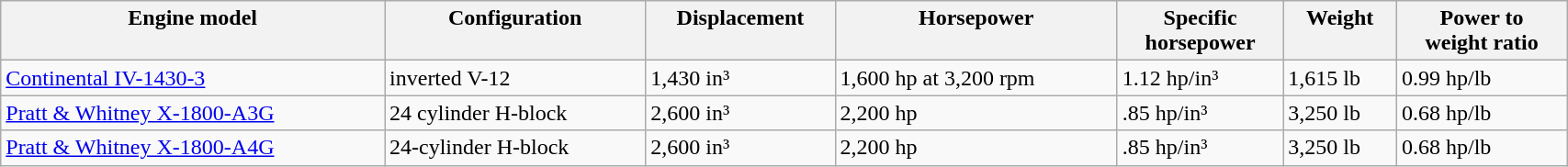<table class="wikitable"  width="90%">
<tr valign=top>
<th>Engine model</th>
<th>Configuration</th>
<th>Displacement</th>
<th>Horsepower</th>
<th>Specific<br>horsepower</th>
<th>Weight</th>
<th>Power to<br>weight ratio</th>
</tr>
<tr>
<td><a href='#'>Continental IV-1430-3</a></td>
<td>inverted V-12</td>
<td>1,430 in³</td>
<td>1,600 hp at 3,200 rpm</td>
<td>1.12 hp/in³</td>
<td>1,615 lb</td>
<td>0.99 hp/lb</td>
</tr>
<tr>
<td><a href='#'>Pratt & Whitney X-1800-A3G</a></td>
<td>24 cylinder H-block</td>
<td>2,600 in³</td>
<td>2,200 hp</td>
<td>.85 hp/in³</td>
<td>3,250 lb</td>
<td>0.68 hp/lb</td>
</tr>
<tr>
<td><a href='#'>Pratt & Whitney X-1800-A4G</a></td>
<td>24-cylinder H-block</td>
<td>2,600 in³</td>
<td>2,200 hp</td>
<td>.85 hp/in³</td>
<td>3,250 lb</td>
<td>0.68 hp/lb</td>
</tr>
</table>
